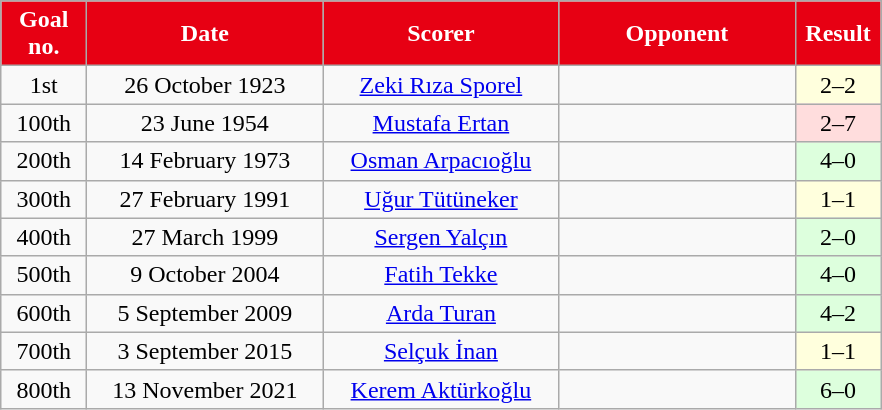<table class="wikitable" style="text-align:center">
<tr>
<th style="width:50px;background:#E70013;color:#FFFFFF">Goal no.</th>
<th style="width:150px;background:#E70013;color:#FFFFFF">Date</th>
<th style="width:150px;background:#E70013;color:#FFFFFF">Scorer</th>
<th style="width:150px;background:#E70013;color:#FFFFFF">Opponent</th>
<th style="width:50px;background:#E70013;color:#FFFFFF">Result</th>
</tr>
<tr>
<td>1st</td>
<td>26 October 1923</td>
<td><a href='#'>Zeki Rıza Sporel</a></td>
<td align="left"></td>
<td style="text-align:center;background:#ffd">2–2</td>
</tr>
<tr>
<td>100th</td>
<td>23 June 1954</td>
<td><a href='#'>Mustafa Ertan</a></td>
<td align="left"></td>
<td style="text-align:center;background:#fdd">2–7</td>
</tr>
<tr>
<td>200th</td>
<td>14 February 1973</td>
<td><a href='#'>Osman Arpacıoğlu</a></td>
<td align="left"></td>
<td style="text-align:center;background:#dfd">4–0</td>
</tr>
<tr>
<td>300th</td>
<td>27 February 1991</td>
<td><a href='#'>Uğur Tütüneker</a></td>
<td align="left"></td>
<td style="text-align:center;background:#ffd">1–1</td>
</tr>
<tr>
<td>400th</td>
<td>27 March 1999</td>
<td><a href='#'>Sergen Yalçın</a></td>
<td align="left"></td>
<td style="text-align:center;background:#dfd">2–0</td>
</tr>
<tr>
<td>500th</td>
<td>9 October 2004</td>
<td><a href='#'>Fatih Tekke</a></td>
<td align="left"></td>
<td style="text-align:center;background:#dfd">4–0</td>
</tr>
<tr>
<td>600th</td>
<td>5 September 2009</td>
<td><a href='#'>Arda Turan</a></td>
<td align="left"></td>
<td style="text-align:center;background:#dfd">4–2</td>
</tr>
<tr>
<td>700th</td>
<td>3 September 2015</td>
<td><a href='#'>Selçuk İnan</a></td>
<td align="left"></td>
<td style="text-align:center;background:#ffd">1–1</td>
</tr>
<tr>
<td>800th</td>
<td>13 November 2021</td>
<td><a href='#'>Kerem Aktürkoğlu</a></td>
<td align="left"></td>
<td style="text-align:center;background:#dfd">6–0</td>
</tr>
</table>
